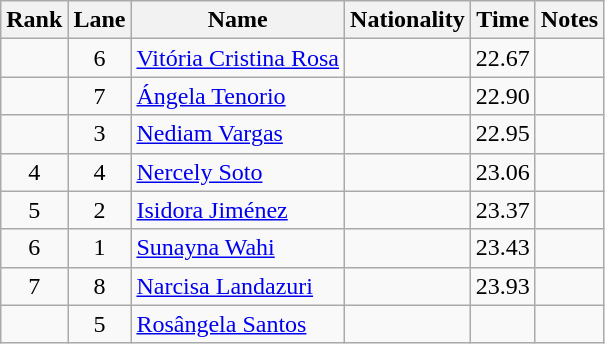<table class="wikitable sortable" style="text-align:center">
<tr>
<th>Rank</th>
<th>Lane</th>
<th>Name</th>
<th>Nationality</th>
<th>Time</th>
<th>Notes</th>
</tr>
<tr>
<td></td>
<td>6</td>
<td align=left><a href='#'>Vitória Cristina Rosa</a></td>
<td align=left></td>
<td>22.67</td>
<td></td>
</tr>
<tr>
<td></td>
<td>7</td>
<td align=left><a href='#'>Ángela Tenorio</a></td>
<td align=left></td>
<td>22.90</td>
<td></td>
</tr>
<tr>
<td></td>
<td>3</td>
<td align=left><a href='#'>Nediam Vargas</a></td>
<td align=left></td>
<td>22.95</td>
<td></td>
</tr>
<tr>
<td>4</td>
<td>4</td>
<td align=left><a href='#'>Nercely Soto</a></td>
<td align=left></td>
<td>23.06</td>
<td></td>
</tr>
<tr>
<td>5</td>
<td>2</td>
<td align=left><a href='#'>Isidora Jiménez</a></td>
<td align=left></td>
<td>23.37</td>
<td></td>
</tr>
<tr>
<td>6</td>
<td>1</td>
<td align=left><a href='#'>Sunayna Wahi</a></td>
<td align=left></td>
<td>23.43</td>
<td></td>
</tr>
<tr>
<td>7</td>
<td>8</td>
<td align=left><a href='#'>Narcisa Landazuri</a></td>
<td align=left></td>
<td>23.93</td>
<td></td>
</tr>
<tr>
<td></td>
<td>5</td>
<td align=left><a href='#'>Rosângela Santos</a></td>
<td align=left></td>
<td></td>
<td></td>
</tr>
</table>
